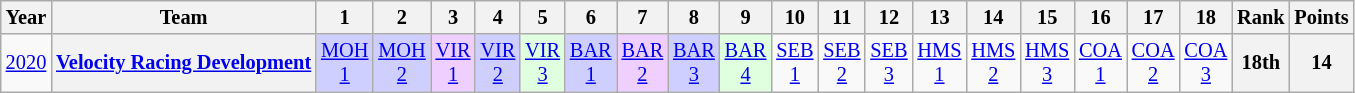<table class="wikitable" style="text-align:center; font-size:85%">
<tr>
<th>Year</th>
<th>Team</th>
<th>1</th>
<th>2</th>
<th>3</th>
<th>4</th>
<th>5</th>
<th>6</th>
<th>7</th>
<th>8</th>
<th>9</th>
<th>10</th>
<th>11</th>
<th>12</th>
<th>13</th>
<th>14</th>
<th>15</th>
<th>16</th>
<th>17</th>
<th>18</th>
<th>Rank</th>
<th>Points</th>
</tr>
<tr>
<td><a href='#'>2020</a></td>
<th nowrap><a href='#'>Velocity Racing Development</a></th>
<td style="background:#cfcfff"><a href='#'>MOH<br>1</a><br></td>
<td style="background:#cfcfff"><a href='#'>MOH<br>2</a><br></td>
<td style="background:#efcfff"><a href='#'>VIR<br>1</a><br></td>
<td style="background:#cfcfff"><a href='#'>VIR<br>2</a><br></td>
<td style="background:#dfffdf"><a href='#'>VIR<br>3</a><br></td>
<td style="background:#cfcfff"><a href='#'>BAR<br>1</a><br></td>
<td style="background:#efcfff"><a href='#'>BAR<br>2</a><br></td>
<td style="background:#cfcfff"><a href='#'>BAR<br>3</a><br></td>
<td style="background:#dfffdf"><a href='#'>BAR<br>4</a><br></td>
<td><a href='#'>SEB<br>1</a></td>
<td><a href='#'>SEB<br>2</a></td>
<td><a href='#'>SEB<br>3</a></td>
<td><a href='#'>HMS<br>1</a></td>
<td><a href='#'>HMS<br>2</a></td>
<td><a href='#'>HMS<br>3</a></td>
<td><a href='#'>COA<br>1</a></td>
<td><a href='#'>COA<br>2</a></td>
<td><a href='#'>COA<br>3</a></td>
<th>18th</th>
<th>14</th>
</tr>
</table>
